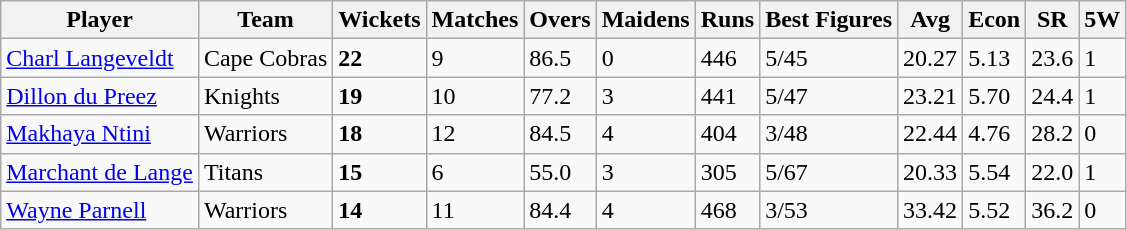<table class="wikitable">
<tr>
<th>Player</th>
<th>Team</th>
<th>Wickets</th>
<th>Matches</th>
<th>Overs</th>
<th>Maidens</th>
<th>Runs</th>
<th>Best Figures</th>
<th>Avg</th>
<th>Econ</th>
<th>SR</th>
<th>5W</th>
</tr>
<tr>
<td><a href='#'>Charl Langeveldt</a></td>
<td> Cape Cobras</td>
<td><strong>22</strong></td>
<td>9</td>
<td>86.5</td>
<td>0</td>
<td>446</td>
<td>5/45</td>
<td>20.27</td>
<td>5.13</td>
<td>23.6</td>
<td>1</td>
</tr>
<tr>
<td><a href='#'>Dillon du Preez</a></td>
<td> Knights</td>
<td><strong>19</strong></td>
<td>10</td>
<td>77.2</td>
<td>3</td>
<td>441</td>
<td>5/47</td>
<td>23.21</td>
<td>5.70</td>
<td>24.4</td>
<td>1</td>
</tr>
<tr>
<td><a href='#'>Makhaya Ntini</a></td>
<td> Warriors</td>
<td><strong>18</strong></td>
<td>12</td>
<td>84.5</td>
<td>4</td>
<td>404</td>
<td>3/48</td>
<td>22.44</td>
<td>4.76</td>
<td>28.2</td>
<td>0</td>
</tr>
<tr>
<td><a href='#'>Marchant de Lange</a></td>
<td> Titans</td>
<td><strong>15</strong></td>
<td>6</td>
<td>55.0</td>
<td>3</td>
<td>305</td>
<td>5/67</td>
<td>20.33</td>
<td>5.54</td>
<td>22.0</td>
<td>1</td>
</tr>
<tr>
<td><a href='#'>Wayne Parnell</a></td>
<td> Warriors</td>
<td><strong>14</strong></td>
<td>11</td>
<td>84.4</td>
<td>4</td>
<td>468</td>
<td>3/53</td>
<td>33.42</td>
<td>5.52</td>
<td>36.2</td>
<td>0</td>
</tr>
</table>
